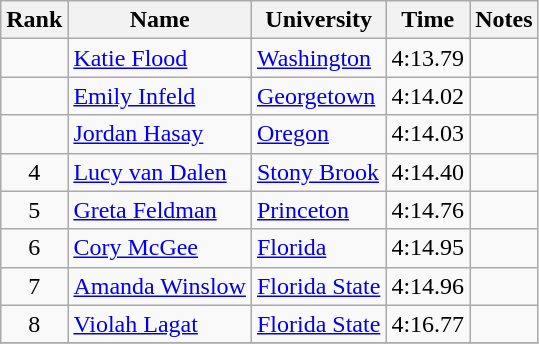<table class="wikitable sortable" style="text-align:center">
<tr>
<th>Rank</th>
<th>Name</th>
<th>University</th>
<th>Time</th>
<th>Notes</th>
</tr>
<tr>
<td></td>
<td align=left><a href='#'>Katie Flood</a></td>
<td align=left><a href='#'>Washington</a></td>
<td>4:13.79</td>
<td></td>
</tr>
<tr>
<td></td>
<td align=left><a href='#'>Emily Infeld</a></td>
<td align=left><a href='#'>Georgetown</a></td>
<td>4:14.02</td>
<td></td>
</tr>
<tr>
<td></td>
<td align=left><a href='#'>Jordan Hasay</a></td>
<td align=left><a href='#'>Oregon</a></td>
<td>4:14.03</td>
<td></td>
</tr>
<tr>
<td>4</td>
<td align=left><a href='#'>Lucy van Dalen</a> </td>
<td align=left><a href='#'>Stony Brook</a></td>
<td>4:14.40</td>
<td></td>
</tr>
<tr>
<td>5</td>
<td align=left><a href='#'>Greta Feldman</a></td>
<td align=left><a href='#'>Princeton</a></td>
<td>4:14.76</td>
<td></td>
</tr>
<tr>
<td>6</td>
<td align=left><a href='#'>Cory McGee</a></td>
<td align=left><a href='#'>Florida</a></td>
<td>4:14.95</td>
<td></td>
</tr>
<tr>
<td>7</td>
<td align=left><a href='#'>Amanda Winslow</a></td>
<td align=left><a href='#'>Florida State</a></td>
<td>4:14.96</td>
<td></td>
</tr>
<tr>
<td>8</td>
<td align=left><a href='#'>Violah Lagat</a> </td>
<td align=left><a href='#'>Florida State</a></td>
<td>4:16.77</td>
<td></td>
</tr>
<tr>
</tr>
</table>
